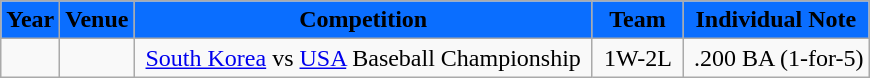<table class="wikitable">
<tr>
<th style="background:#0A6EFF"><span>Year</span></th>
<th style="background:#0A6EFF"><span>Venue</span></th>
<th style="background:#0A6EFF"><span>Competition</span></th>
<th style="background:#0A6EFF"><span>Team</span></th>
<th style="background:#0A6EFF"><span>Individual Note</span></th>
</tr>
<tr>
<td>  </td>
<td>  </td>
<td> <a href='#'>South Korea</a> vs <a href='#'>USA</a> Baseball Championship </td>
<td style="text-align:center"> 1W-2L </td>
<td> .200 BA (1-for-5)</td>
</tr>
</table>
